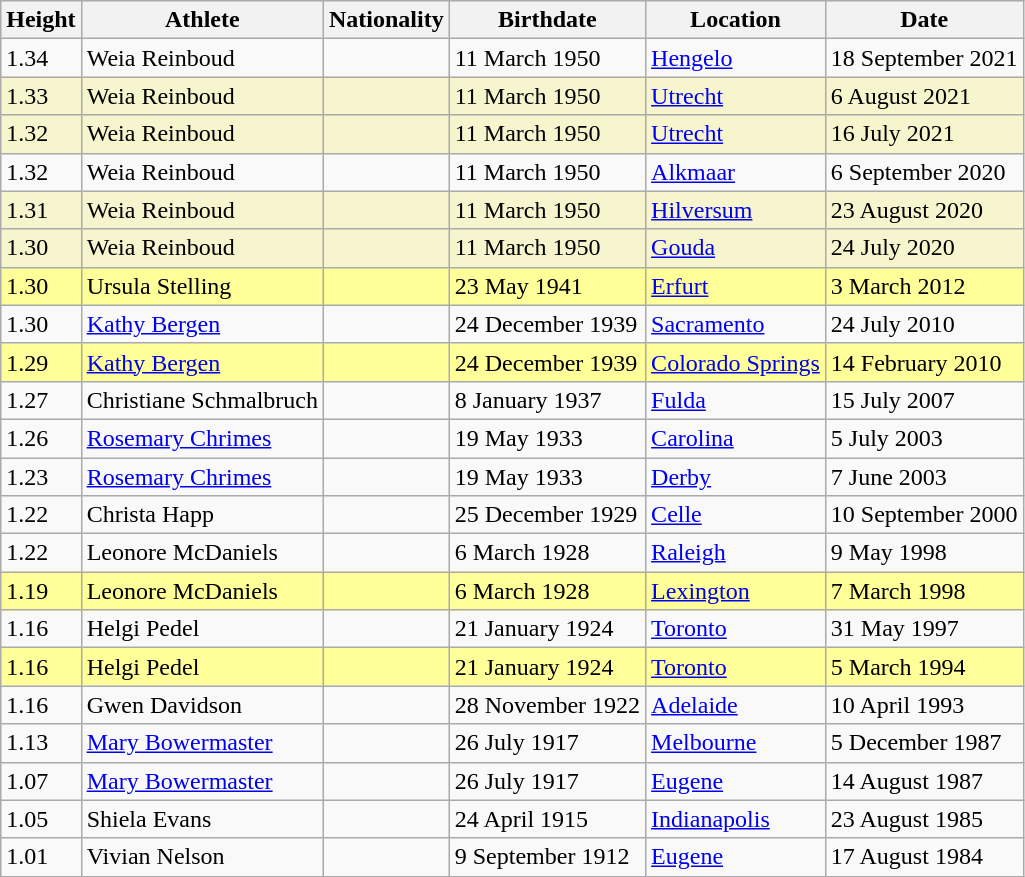<table class="wikitable">
<tr>
<th>Height</th>
<th>Athlete</th>
<th>Nationality</th>
<th>Birthdate</th>
<th>Location</th>
<th>Date</th>
</tr>
<tr>
<td>1.34</td>
<td>Weia Reinboud</td>
<td></td>
<td>11 March 1950</td>
<td><a href='#'>Hengelo</a></td>
<td>18 September 2021</td>
</tr>
<tr bgcolor=#f6F5CE>
<td>1.33</td>
<td>Weia Reinboud</td>
<td></td>
<td>11 March 1950</td>
<td><a href='#'>Utrecht</a></td>
<td>6 August 2021</td>
</tr>
<tr bgcolor=#f6F5CE>
<td>1.32</td>
<td>Weia Reinboud</td>
<td></td>
<td>11 March 1950</td>
<td><a href='#'>Utrecht</a></td>
<td>16 July 2021</td>
</tr>
<tr>
<td>1.32</td>
<td>Weia Reinboud</td>
<td></td>
<td>11 March 1950</td>
<td><a href='#'>Alkmaar</a></td>
<td>6 September 2020</td>
</tr>
<tr bgcolor=#f6F5CE>
<td>1.31</td>
<td>Weia Reinboud</td>
<td></td>
<td>11 March 1950</td>
<td><a href='#'>Hilversum</a></td>
<td>23 August 2020</td>
</tr>
<tr bgcolor=#f6F5CE>
<td>1.30</td>
<td>Weia Reinboud</td>
<td></td>
<td>11 March 1950</td>
<td><a href='#'>Gouda</a></td>
<td>24 July 2020</td>
</tr>
<tr style="background:#ff9;">
<td>1.30 </td>
<td>Ursula Stelling</td>
<td></td>
<td>23 May 1941</td>
<td><a href='#'>Erfurt</a></td>
<td>3 March 2012</td>
</tr>
<tr>
<td>1.30</td>
<td><a href='#'>Kathy Bergen</a></td>
<td></td>
<td>24 December 1939</td>
<td><a href='#'>Sacramento</a></td>
<td>24 July 2010</td>
</tr>
<tr style="background:#ff9;">
<td>1.29 </td>
<td><a href='#'>Kathy Bergen</a></td>
<td></td>
<td>24 December 1939</td>
<td><a href='#'>Colorado Springs</a></td>
<td>14 February 2010</td>
</tr>
<tr>
<td>1.27</td>
<td>Christiane Schmalbruch</td>
<td></td>
<td>8 January 1937</td>
<td><a href='#'>Fulda</a></td>
<td>15 July 2007</td>
</tr>
<tr>
<td>1.26</td>
<td><a href='#'>Rosemary Chrimes</a></td>
<td></td>
<td>19 May 1933</td>
<td><a href='#'>Carolina</a></td>
<td>5 July 2003</td>
</tr>
<tr>
<td>1.23</td>
<td><a href='#'>Rosemary Chrimes</a></td>
<td></td>
<td>19 May 1933</td>
<td><a href='#'>Derby</a></td>
<td>7 June 2003</td>
</tr>
<tr>
<td>1.22</td>
<td>Christa Happ</td>
<td></td>
<td>25 December 1929</td>
<td><a href='#'>Celle</a></td>
<td>10 September 2000</td>
</tr>
<tr>
<td>1.22</td>
<td>Leonore McDaniels</td>
<td></td>
<td>6 March 1928</td>
<td><a href='#'>Raleigh</a></td>
<td>9 May 1998</td>
</tr>
<tr style="background:#ff9;">
<td>1.19 </td>
<td>Leonore McDaniels</td>
<td></td>
<td>6 March 1928</td>
<td><a href='#'>Lexington</a></td>
<td>7 March 1998</td>
</tr>
<tr>
<td>1.16</td>
<td>Helgi Pedel</td>
<td></td>
<td>21 January 1924</td>
<td><a href='#'>Toronto</a></td>
<td>31 May 1997</td>
</tr>
<tr style="background:#ff9;">
<td>1.16 </td>
<td>Helgi Pedel</td>
<td></td>
<td>21 January 1924</td>
<td><a href='#'>Toronto</a></td>
<td>5 March 1994</td>
</tr>
<tr>
<td>1.16</td>
<td>Gwen Davidson</td>
<td></td>
<td>28 November 1922</td>
<td><a href='#'>Adelaide</a></td>
<td>10 April 1993</td>
</tr>
<tr>
<td>1.13</td>
<td><a href='#'>Mary Bowermaster</a></td>
<td></td>
<td>26 July 1917</td>
<td><a href='#'>Melbourne</a></td>
<td>5 December 1987</td>
</tr>
<tr>
<td>1.07</td>
<td><a href='#'>Mary Bowermaster</a></td>
<td></td>
<td>26 July 1917</td>
<td><a href='#'>Eugene</a></td>
<td>14 August 1987</td>
</tr>
<tr>
<td>1.05</td>
<td>Shiela Evans</td>
<td></td>
<td>24 April 1915</td>
<td><a href='#'>Indianapolis</a></td>
<td>23 August 1985</td>
</tr>
<tr>
<td>1.01</td>
<td>Vivian Nelson</td>
<td></td>
<td>9 September 1912</td>
<td><a href='#'>Eugene</a></td>
<td>17 August 1984</td>
</tr>
</table>
